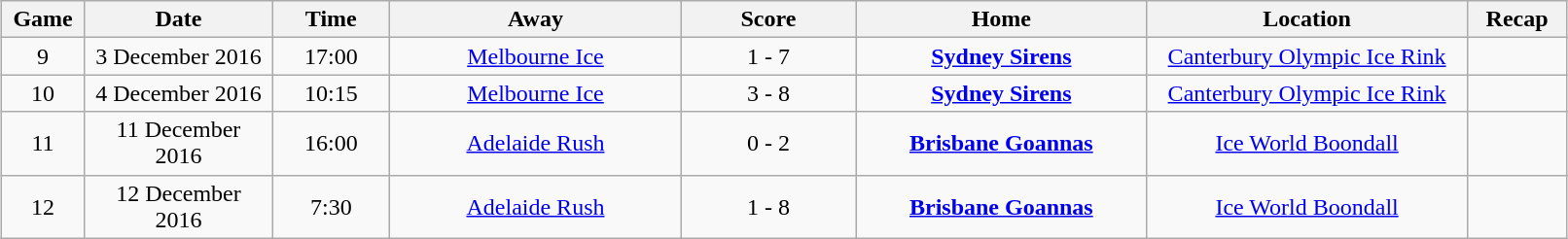<table class="wikitable" width="85%" style="margin: 1em auto 1em auto">
<tr>
<th width="1%">Game</th>
<th width="6%">Date</th>
<th width="4%">Time</th>
<th width="10%">Away</th>
<th width="6%">Score</th>
<th width="10%">Home</th>
<th width="11%">Location</th>
<th width="2%">Recap</th>
</tr>
<tr align="center">
<td>9</td>
<td>3 December 2016</td>
<td>17:00</td>
<td><a href='#'>Melbourne Ice</a></td>
<td>1 - 7</td>
<td><strong><a href='#'>Sydney Sirens</a></strong></td>
<td><a href='#'>Canterbury Olympic Ice Rink</a></td>
<td></td>
</tr>
<tr align="center">
<td>10</td>
<td>4 December 2016</td>
<td>10:15</td>
<td><a href='#'>Melbourne Ice</a></td>
<td>3 - 8</td>
<td><strong><a href='#'>Sydney Sirens</a></strong></td>
<td><a href='#'>Canterbury Olympic Ice Rink</a></td>
<td></td>
</tr>
<tr align="center">
<td>11</td>
<td>11 December 2016</td>
<td>16:00</td>
<td><a href='#'>Adelaide Rush</a></td>
<td>0 - 2</td>
<td><strong><a href='#'>Brisbane Goannas</a></strong></td>
<td><a href='#'>Ice World Boondall</a></td>
<td></td>
</tr>
<tr align="center">
<td>12</td>
<td>12 December 2016</td>
<td>7:30</td>
<td><a href='#'>Adelaide Rush</a></td>
<td>1 - 8</td>
<td><strong><a href='#'>Brisbane Goannas</a></strong></td>
<td><a href='#'>Ice World Boondall</a></td>
<td></td>
</tr>
</table>
